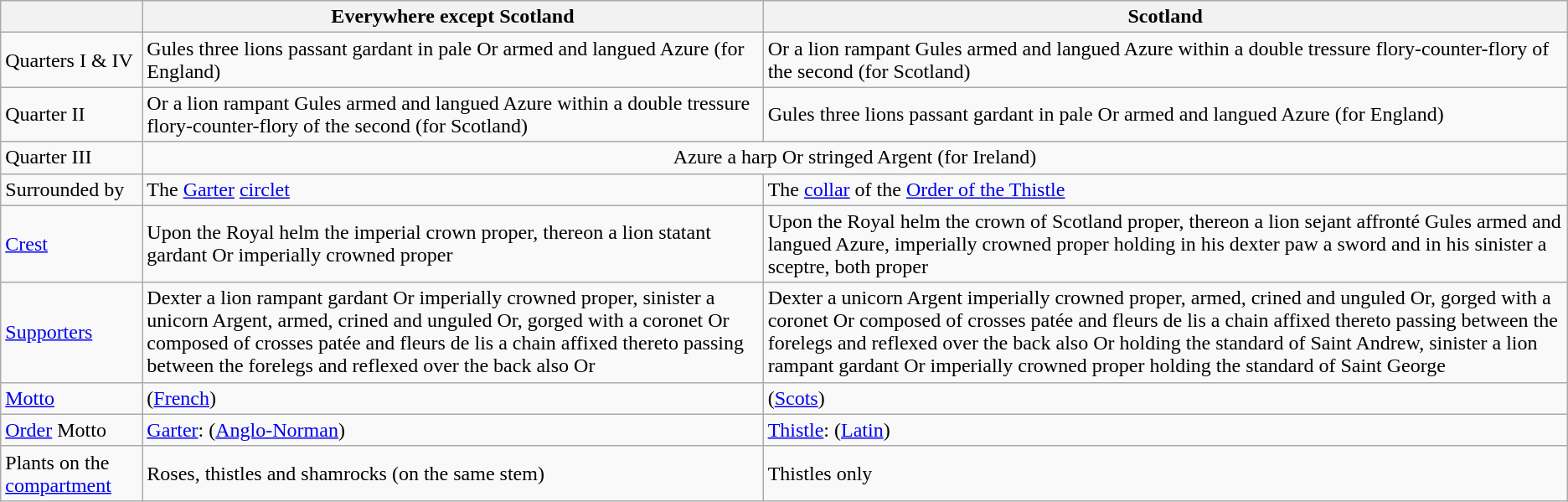<table class="wikitable">
<tr>
<th></th>
<th>Everywhere except Scotland</th>
<th>Scotland</th>
</tr>
<tr>
<td>Quarters I & IV</td>
<td>Gules three lions passant gardant in pale Or armed and langued Azure (for England)</td>
<td>Or a lion rampant Gules armed and langued Azure within a double tressure flory-counter-flory of the second (for Scotland)</td>
</tr>
<tr>
<td>Quarter II</td>
<td>Or a lion rampant Gules armed and langued Azure within a double tressure flory-counter-flory of the second (for Scotland)</td>
<td>Gules three lions passant gardant in pale Or armed and langued Azure (for England)</td>
</tr>
<tr>
<td>Quarter III</td>
<td colspan="2" style="text-align:center;">Azure a harp Or stringed Argent (for Ireland)</td>
</tr>
<tr>
<td>Surrounded by</td>
<td>The <a href='#'>Garter</a> <a href='#'>circlet</a></td>
<td>The <a href='#'>collar</a> of the <a href='#'>Order of the Thistle</a></td>
</tr>
<tr>
<td><a href='#'>Crest</a></td>
<td>Upon the Royal helm the imperial crown proper, thereon a lion statant gardant Or imperially crowned proper</td>
<td>Upon the Royal helm the crown of Scotland proper, thereon a lion sejant affronté Gules armed and langued Azure, imperially crowned proper holding in his dexter paw a sword and in his sinister a sceptre, both proper</td>
</tr>
<tr>
<td><a href='#'>Supporters</a></td>
<td>Dexter a lion rampant gardant Or imperially crowned proper, sinister a unicorn Argent, armed, crined and unguled Or, gorged with a coronet Or composed of crosses patée and fleurs de lis a chain affixed thereto passing between the forelegs and reflexed over the back also Or</td>
<td>Dexter a unicorn Argent imperially crowned proper, armed, crined and unguled Or, gorged with a coronet Or composed of crosses patée and fleurs de lis a chain affixed thereto passing between the forelegs and reflexed over the back also Or holding the standard of Saint Andrew, sinister a lion rampant gardant Or imperially crowned proper holding the standard of Saint George</td>
</tr>
<tr>
<td><a href='#'>Motto</a></td>
<td> (<a href='#'>French</a>)</td>
<td> (<a href='#'>Scots</a>)</td>
</tr>
<tr>
<td><a href='#'>Order</a> Motto</td>
<td><a href='#'>Garter</a>:  (<a href='#'>Anglo-Norman</a>)</td>
<td><a href='#'>Thistle</a>:  (<a href='#'>Latin</a>)</td>
</tr>
<tr>
<td>Plants on the <a href='#'>compartment</a></td>
<td>Roses, thistles and shamrocks (on the same stem)</td>
<td>Thistles only</td>
</tr>
</table>
